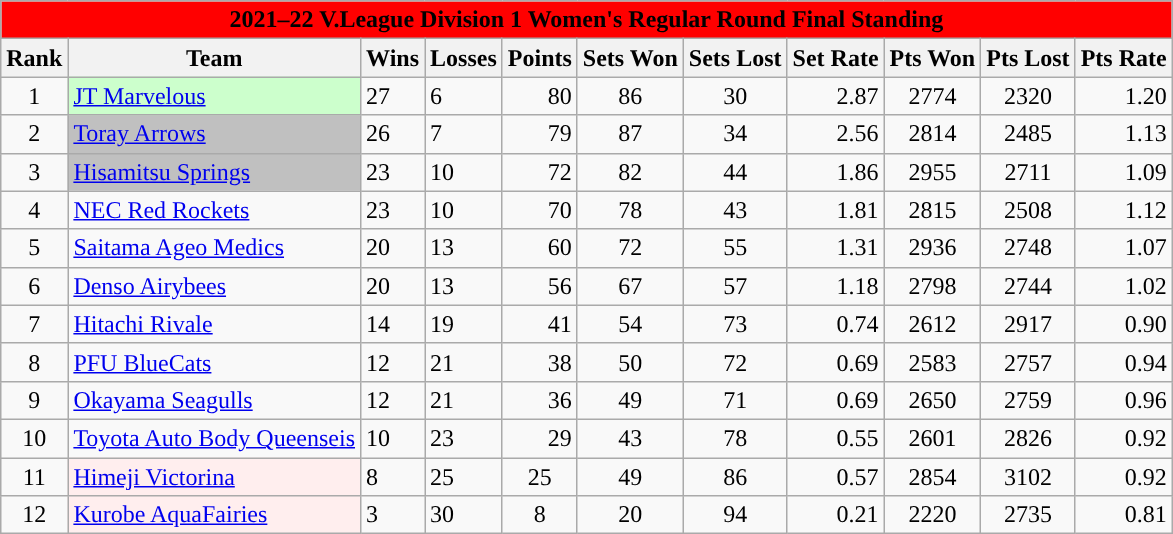<table class="wikitable" text-align:left;">
<tr>
<th style=background:red colspan=11><span>2021–22 V.League Division 1 Women's Regular Round Final Standing</span></th>
</tr>
<tr>
<th>Rank</th>
<th>Team</th>
<th>Wins</th>
<th>Losses</th>
<th>Points</th>
<th>Sets Won</th>
<th>Sets Lost</th>
<th>Set Rate</th>
<th>Pts Won</th>
<th>Pts Lost</th>
<th>Pts Rate</th>
</tr>
<tr>
<td style="text-align:center;">1</td>
<td style=background:#CCFFCC><a href='#'>JT Marvelous</a></td>
<td>27</td>
<td>6</td>
<td style="text-align:right;">80</td>
<td style="text-align:center;">86</td>
<td style="text-align:center;">30</td>
<td style="text-align:right;">2.87</td>
<td style="text-align:center;">2774</td>
<td style="text-align:center;">2320</td>
<td style="text-align:right;">1.20</td>
</tr>
<tr>
<td style="text-align:center;">2</td>
<td style=background:#c0c0c0><a href='#'>Toray Arrows</a></td>
<td>26</td>
<td>7</td>
<td style="text-align:right;">79</td>
<td style="text-align:center;">87</td>
<td style="text-align:center;">34</td>
<td style="text-align:right;">2.56</td>
<td style="text-align:center;">2814</td>
<td style="text-align:center;">2485</td>
<td style="text-align:right;">1.13</td>
</tr>
<tr>
<td style="text-align:center;">3</td>
<td style=background:#c0c0c0><a href='#'>Hisamitsu Springs</a></td>
<td>23</td>
<td>10</td>
<td style="text-align:right;">72</td>
<td style="text-align:center;">82</td>
<td style="text-align:center;">44</td>
<td style="text-align:right;">1.86</td>
<td style="text-align:center;">2955</td>
<td style="text-align:center;">2711</td>
<td style="text-align:right;">1.09</td>
</tr>
<tr>
<td style="text-align:center;”">4</td>
<td><a href='#'>NEC Red Rockets</a></td>
<td>23</td>
<td>10</td>
<td style="text-align:right;">70</td>
<td style="text-align:center;">78</td>
<td style="text-align:center;">43</td>
<td style="text-align:right;">1.81</td>
<td style="text-align:center;">2815</td>
<td style="text-align:center;">2508</td>
<td style="text-align:right;">1.12</td>
</tr>
<tr>
<td style="text-align:center;">5</td>
<td><a href='#'>Saitama Ageo Medics</a></td>
<td>20</td>
<td>13</td>
<td style="text-align:right;">60</td>
<td style="text-align:center;">72</td>
<td style="text-align:center;">55</td>
<td style="text-align:right;">1.31</td>
<td style="text-align:center;">2936</td>
<td style="text-align:center;">2748</td>
<td style="text-align:right;">1.07</td>
</tr>
<tr>
<td style="text-align:center;”">6</td>
<td><a href='#'>Denso Airybees</a></td>
<td>20</td>
<td>13</td>
<td style="text-align:right;">56</td>
<td style="text-align:center;">67</td>
<td style="text-align:center;">57</td>
<td style="text-align:right;">1.18</td>
<td style="text-align:center;">2798</td>
<td style="text-align:center;">2744</td>
<td style="text-align:right;">1.02</td>
</tr>
<tr>
<td style="text-align:center;”">7</td>
<td><a href='#'>Hitachi Rivale</a></td>
<td>14</td>
<td>19</td>
<td style="text-align:right;">41</td>
<td style="text-align:center;">54</td>
<td style="text-align:center;">73</td>
<td style="text-align:right;">0.74</td>
<td style="text-align:center;">2612</td>
<td style="text-align:center;">2917</td>
<td style="text-align:right;">0.90</td>
</tr>
<tr>
<td style="text-align:center;”">8</td>
<td><a href='#'>PFU BlueCats</a></td>
<td>12</td>
<td>21</td>
<td style="text-align:right;">38</td>
<td style="text-align:center;">50</td>
<td style="text-align:center;">72</td>
<td style="text-align:right;">0.69</td>
<td style="text-align:center;">2583</td>
<td style="text-align:center;">2757</td>
<td style="text-align:right;">0.94</td>
</tr>
<tr>
<td style="text-align:center;”">9</td>
<td><a href='#'>Okayama Seagulls</a></td>
<td>12</td>
<td>21</td>
<td style="text-align:right;">36</td>
<td style="text-align:center;">49</td>
<td style="text-align:center;">71</td>
<td style="text-align:right;">0.69</td>
<td style="text-align:center;">2650</td>
<td style="text-align:center;">2759</td>
<td style="text-align:right;">0.96</td>
</tr>
<tr>
<td style="text-align:center;”">10</td>
<td><a href='#'>Toyota Auto Body Queenseis</a></td>
<td>10</td>
<td>23</td>
<td style="text-align:right;">29</td>
<td style="text-align:center;">43</td>
<td style="text-align:center;">78</td>
<td style="text-align:right;">0.55</td>
<td style="text-align:center;">2601</td>
<td style="text-align:center;">2826</td>
<td style="text-align:right;">0.92</td>
</tr>
<tr>
<td style="text-align:center;”">11</td>
<td style=background:#FFEEEE><a href='#'>Himeji Victorina</a></td>
<td>8</td>
<td>25</td>
<td style="text-align:center;">25</td>
<td style="text-align:center;">49</td>
<td style="text-align:center;">86</td>
<td style="text-align:right;">0.57</td>
<td style="text-align:center;">2854</td>
<td style="text-align:center;">3102</td>
<td style="text-align:right;">0.92</td>
</tr>
<tr>
<td style="text-align:center;”">12</td>
<td style=background:#FFEEEE><a href='#'>Kurobe AquaFairies</a></td>
<td>3</td>
<td>30</td>
<td style="text-align:center;">8</td>
<td style="text-align:center;">20</td>
<td style="text-align:center;">94</td>
<td style="text-align:right;">0.21</td>
<td style="text-align:center;">2220</td>
<td style="text-align:center;">2735</td>
<td style="text-align:right;">0.81</td>
</tr>
</table>
